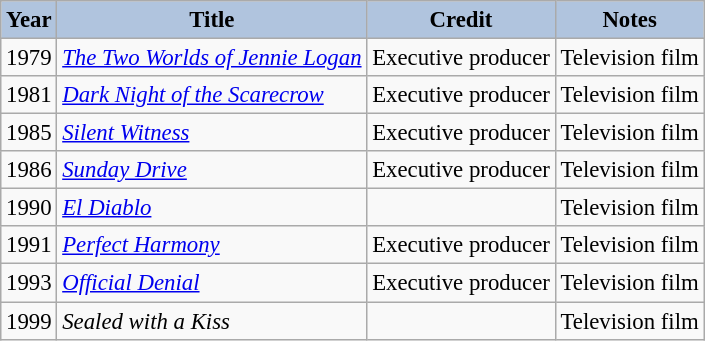<table class="wikitable" style="font-size:95%;">
<tr>
<th style="background:#B0C4DE;">Year</th>
<th style="background:#B0C4DE;">Title</th>
<th style="background:#B0C4DE;">Credit</th>
<th style="background:#B0C4DE;">Notes</th>
</tr>
<tr>
<td>1979</td>
<td><em><a href='#'>The Two Worlds of Jennie Logan</a></em></td>
<td>Executive producer</td>
<td>Television film</td>
</tr>
<tr>
<td>1981</td>
<td><em><a href='#'>Dark Night of the Scarecrow</a></em></td>
<td>Executive producer</td>
<td>Television film</td>
</tr>
<tr>
<td>1985</td>
<td><em><a href='#'>Silent Witness</a></em></td>
<td>Executive producer</td>
<td>Television film</td>
</tr>
<tr>
<td>1986</td>
<td><em><a href='#'>Sunday Drive</a></em></td>
<td>Executive producer</td>
<td>Television film</td>
</tr>
<tr>
<td>1990</td>
<td><em><a href='#'>El Diablo</a></em></td>
<td></td>
<td>Television film</td>
</tr>
<tr>
<td>1991</td>
<td><em><a href='#'>Perfect Harmony</a></em></td>
<td>Executive producer</td>
<td>Television film</td>
</tr>
<tr>
<td>1993</td>
<td><em><a href='#'>Official Denial</a></em></td>
<td>Executive producer</td>
<td>Television film</td>
</tr>
<tr>
<td>1999</td>
<td><em>Sealed with a Kiss</em></td>
<td></td>
<td>Television film</td>
</tr>
</table>
